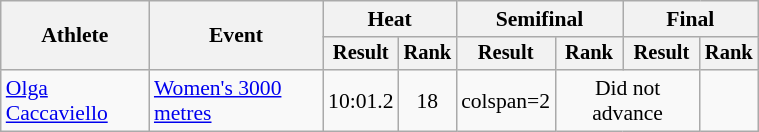<table class="wikitable" style="font-size:90%; width:40%">
<tr>
<th rowspan="2">Athlete</th>
<th rowspan="2">Event</th>
<th colspan="2">Heat</th>
<th colspan="2">Semifinal</th>
<th colspan="2">Final</th>
</tr>
<tr style="font-size:95%">
<th>Result</th>
<th>Rank</th>
<th>Result</th>
<th>Rank</th>
<th>Result</th>
<th>Rank</th>
</tr>
<tr align=center>
<td align=left><a href='#'>Olga Caccaviello</a></td>
<td align=left><a href='#'>Women's 3000 metres</a></td>
<td>10:01.2</td>
<td>18</td>
<td>colspan=2 </td>
<td colspan=2>Did not advance</td>
</tr>
</table>
